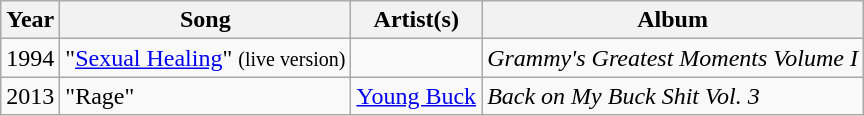<table class="wikitable">
<tr>
<th>Year</th>
<th>Song</th>
<th>Artist(s)</th>
<th>Album</th>
</tr>
<tr>
<td>1994</td>
<td>"<a href='#'>Sexual Healing</a>" <small>(live version)</small></td>
<td></td>
<td><em>Grammy's Greatest Moments Volume I</em></td>
</tr>
<tr>
<td>2013</td>
<td>"Rage"</td>
<td><a href='#'>Young Buck</a></td>
<td><em>Back on My Buck Shit Vol. 3</em></td>
</tr>
</table>
